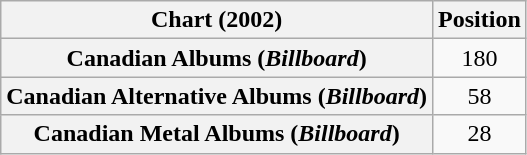<table class="wikitable sortable plainrowheaders" style="text-align:center">
<tr>
<th scope="col">Chart (2002)</th>
<th scope="col">Position</th>
</tr>
<tr>
<th scope="row">Canadian Albums (<em>Billboard</em>)</th>
<td>180</td>
</tr>
<tr>
<th scope="row">Canadian Alternative Albums (<em>Billboard</em>)</th>
<td>58</td>
</tr>
<tr>
<th scope="row">Canadian Metal Albums (<em>Billboard</em>)</th>
<td>28</td>
</tr>
</table>
